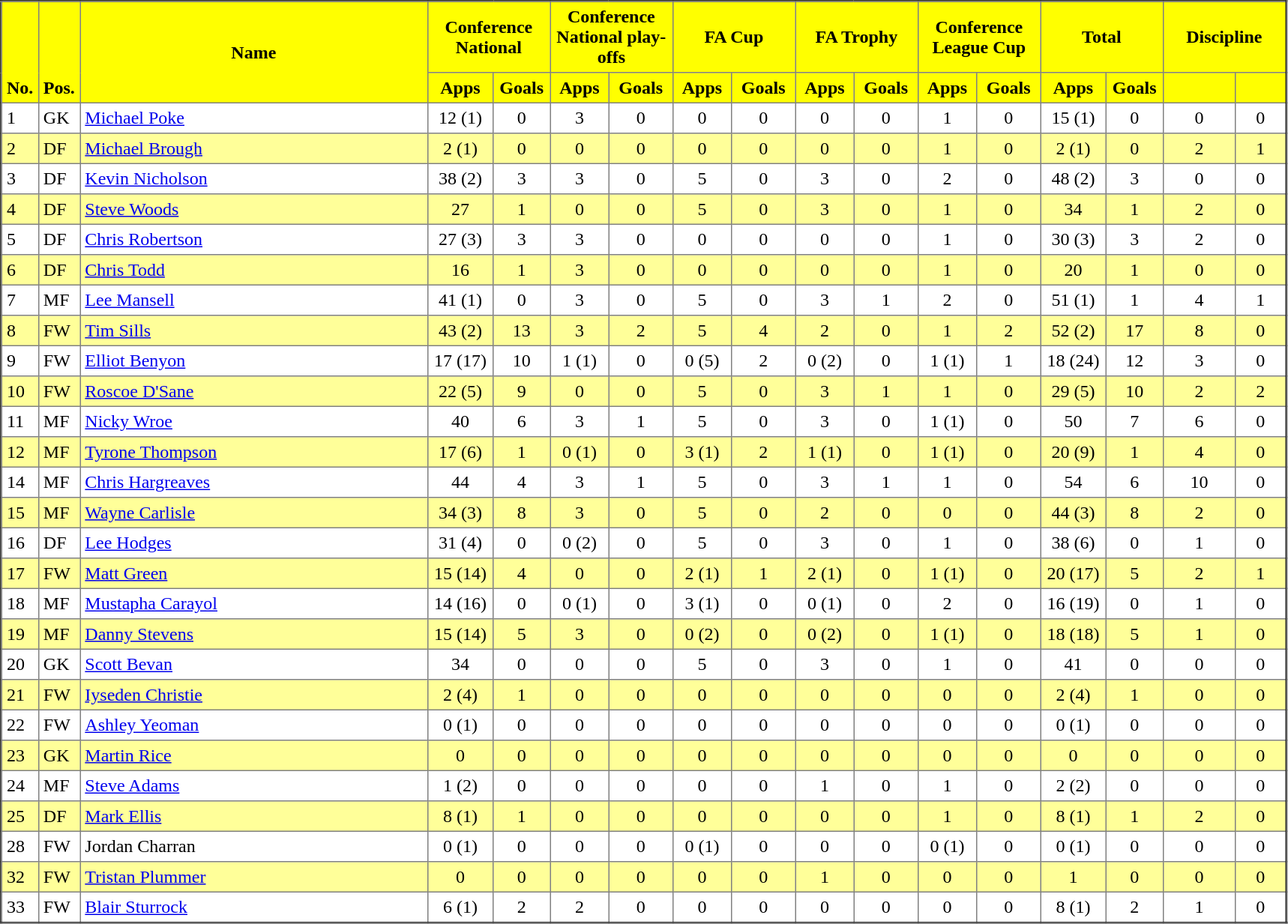<table border="2" cellpadding="4" style="border-collapse:collapse; text-align:center;font-size: ">
<tr style="background:yellow">
<th rowspan="2" valign="bottom"><span> No.</span></th>
<th rowspan="2" valign="bottom"><span> Pos.</span></th>
<th rowspan="2" width="300"><span> Name</span></th>
<th colspan="2" width="100"><span> Conference National</span></th>
<th colspan="2" width="100"><span> Conference National play-offs</span></th>
<th colspan="2" width="100"><span> FA Cup</span></th>
<th colspan="2" width="100"><span> FA Trophy</span></th>
<th colspan="2" width="100"><span> Conference League Cup</span></th>
<th colspan="2" width="100"><span> Total </span></th>
<th colspan="2" width="100"><span> Discipline</span></th>
</tr>
<tr style="background:yellow">
<th><span> Apps</span></th>
<th><span> Goals</span></th>
<th><span> Apps</span></th>
<th><span> Goals</span></th>
<th><span> Apps</span></th>
<th><span> Goals</span></th>
<th><span> Apps</span></th>
<th><span> Goals</span></th>
<th><span> Apps</span></th>
<th><span> Goals</span></th>
<th><span> Apps</span></th>
<th><span> Goals</span></th>
<th></th>
<th></th>
</tr>
<tr>
<td align="left">1</td>
<td align="left">GK</td>
<td align="left"> <a href='#'>Michael Poke</a></td>
<td>12 (1)</td>
<td>0</td>
<td>3</td>
<td>0</td>
<td>0</td>
<td>0</td>
<td>0</td>
<td>0</td>
<td>1</td>
<td>0</td>
<td>15 (1)</td>
<td>0</td>
<td>0</td>
<td>0</td>
</tr>
<tr style="background:#FFFF99;">
<td align="left">2</td>
<td align="left">DF</td>
<td align="left"> <a href='#'>Michael Brough</a></td>
<td>2 (1)</td>
<td>0</td>
<td>0</td>
<td>0</td>
<td>0</td>
<td>0</td>
<td>0</td>
<td>0</td>
<td>1</td>
<td>0</td>
<td>2 (1)</td>
<td>0</td>
<td>2</td>
<td>1</td>
</tr>
<tr>
<td align="left">3</td>
<td align="left">DF</td>
<td align="left"> <a href='#'>Kevin Nicholson</a></td>
<td>38 (2)</td>
<td>3</td>
<td>3</td>
<td>0</td>
<td>5</td>
<td>0</td>
<td>3</td>
<td>0</td>
<td>2</td>
<td>0</td>
<td>48 (2)</td>
<td>3</td>
<td>0</td>
<td>0</td>
</tr>
<tr style="background:#FFFF99;">
<td align="left">4</td>
<td align="left">DF</td>
<td align="left"> <a href='#'>Steve Woods</a></td>
<td>27</td>
<td>1</td>
<td>0</td>
<td>0</td>
<td>5</td>
<td>0</td>
<td>3</td>
<td>0</td>
<td>1</td>
<td>0</td>
<td>34</td>
<td>1</td>
<td>2</td>
<td>0</td>
</tr>
<tr>
<td align="left">5</td>
<td align="left">DF</td>
<td align="left"> <a href='#'>Chris Robertson</a></td>
<td>27 (3)</td>
<td>3</td>
<td>3</td>
<td>0</td>
<td>0</td>
<td>0</td>
<td>0</td>
<td>0</td>
<td>1</td>
<td>0</td>
<td>30 (3)</td>
<td>3</td>
<td>2</td>
<td>0</td>
</tr>
<tr style="background:#FFFF99;">
<td align="left">6</td>
<td align="left">DF</td>
<td align="left"> <a href='#'>Chris Todd</a></td>
<td>16</td>
<td>1</td>
<td>3</td>
<td>0</td>
<td>0</td>
<td>0</td>
<td>0</td>
<td>0</td>
<td>1</td>
<td>0</td>
<td>20</td>
<td>1</td>
<td>0</td>
<td>0</td>
</tr>
<tr>
<td align="left">7</td>
<td align="left">MF</td>
<td align="left"> <a href='#'>Lee Mansell</a></td>
<td>41 (1)</td>
<td>0</td>
<td>3</td>
<td>0</td>
<td>5</td>
<td>0</td>
<td>3</td>
<td>1</td>
<td>2</td>
<td>0</td>
<td>51 (1)</td>
<td>1</td>
<td>4</td>
<td>1</td>
</tr>
<tr style="background:#FFFF99;">
<td align="left">8</td>
<td align="left">FW</td>
<td align="left"> <a href='#'>Tim Sills</a></td>
<td>43 (2)</td>
<td>13</td>
<td>3</td>
<td>2</td>
<td>5</td>
<td>4</td>
<td>2</td>
<td>0</td>
<td>1</td>
<td>2</td>
<td>52 (2)</td>
<td>17</td>
<td>8</td>
<td>0</td>
</tr>
<tr>
<td align="left">9</td>
<td align="left">FW</td>
<td align="left"> <a href='#'>Elliot Benyon</a></td>
<td>17 (17)</td>
<td>10</td>
<td>1 (1)</td>
<td>0</td>
<td>0 (5)</td>
<td>2</td>
<td>0 (2)</td>
<td>0</td>
<td>1 (1)</td>
<td>1</td>
<td>18 (24)</td>
<td>12</td>
<td>3</td>
<td>0</td>
</tr>
<tr style="background:#FFFF99;">
<td align="left">10</td>
<td align="left">FW</td>
<td align="left"> <a href='#'>Roscoe D'Sane</a></td>
<td>22 (5)</td>
<td>9</td>
<td>0</td>
<td>0</td>
<td>5</td>
<td>0</td>
<td>3</td>
<td>1</td>
<td>1</td>
<td>0</td>
<td>29 (5)</td>
<td>10</td>
<td>2</td>
<td>2</td>
</tr>
<tr>
<td align="left">11</td>
<td align="left">MF</td>
<td align="left"> <a href='#'>Nicky Wroe</a></td>
<td>40</td>
<td>6</td>
<td>3</td>
<td>1</td>
<td>5</td>
<td>0</td>
<td>3</td>
<td>0</td>
<td>1 (1)</td>
<td>0</td>
<td>50</td>
<td>7</td>
<td>6</td>
<td>0</td>
</tr>
<tr style="background:#FFFF99;">
<td align="left">12</td>
<td align="left">MF</td>
<td align="left"> <a href='#'>Tyrone Thompson</a></td>
<td>17 (6)</td>
<td>1</td>
<td>0 (1)</td>
<td>0</td>
<td>3 (1)</td>
<td>2</td>
<td>1 (1)</td>
<td>0</td>
<td>1 (1)</td>
<td>0</td>
<td>20 (9)</td>
<td>1</td>
<td>4</td>
<td>0</td>
</tr>
<tr>
<td align="left">14</td>
<td align="left">MF</td>
<td align="left"> <a href='#'>Chris Hargreaves</a></td>
<td>44</td>
<td>4</td>
<td>3</td>
<td>1</td>
<td>5</td>
<td>0</td>
<td>3</td>
<td>1</td>
<td>1</td>
<td>0</td>
<td>54</td>
<td>6</td>
<td>10</td>
<td>0</td>
</tr>
<tr style="background:#FFFF99;">
<td align="left">15</td>
<td align="left">MF</td>
<td align="left"> <a href='#'>Wayne Carlisle</a></td>
<td>34 (3)</td>
<td>8</td>
<td>3</td>
<td>0</td>
<td>5</td>
<td>0</td>
<td>2</td>
<td>0</td>
<td>0</td>
<td>0</td>
<td>44 (3)</td>
<td>8</td>
<td>2</td>
<td>0</td>
</tr>
<tr>
<td align="left">16</td>
<td align="left">DF</td>
<td align="left"> <a href='#'>Lee Hodges</a></td>
<td>31 (4)</td>
<td>0</td>
<td>0 (2)</td>
<td>0</td>
<td>5</td>
<td>0</td>
<td>3</td>
<td>0</td>
<td>1</td>
<td>0</td>
<td>38 (6)</td>
<td>0</td>
<td>1</td>
<td>0</td>
</tr>
<tr style="background:#FFFF99;">
<td align="left">17</td>
<td align="left">FW</td>
<td align="left"> <a href='#'>Matt Green</a></td>
<td>15 (14)</td>
<td>4</td>
<td>0</td>
<td>0</td>
<td>2 (1)</td>
<td>1</td>
<td>2 (1)</td>
<td>0</td>
<td>1 (1)</td>
<td>0</td>
<td>20 (17)</td>
<td>5</td>
<td>2</td>
<td>1</td>
</tr>
<tr>
<td align="left">18</td>
<td align="left">MF</td>
<td align="left"> <a href='#'>Mustapha Carayol</a></td>
<td>14 (16)</td>
<td>0</td>
<td>0 (1)</td>
<td>0</td>
<td>3 (1)</td>
<td>0</td>
<td>0 (1)</td>
<td>0</td>
<td>2</td>
<td>0</td>
<td>16 (19)</td>
<td>0</td>
<td>1</td>
<td>0</td>
</tr>
<tr style="background:#FFFF99;">
<td align="left">19</td>
<td align="left">MF</td>
<td align="left"> <a href='#'>Danny Stevens</a></td>
<td>15 (14)</td>
<td>5</td>
<td>3</td>
<td>0</td>
<td>0 (2)</td>
<td>0</td>
<td>0 (2)</td>
<td>0</td>
<td>1 (1)</td>
<td>0</td>
<td>18 (18)</td>
<td>5</td>
<td>1</td>
<td>0</td>
</tr>
<tr>
<td align="left">20</td>
<td align="left">GK</td>
<td align="left"> <a href='#'>Scott Bevan</a></td>
<td>34</td>
<td>0</td>
<td>0</td>
<td>0</td>
<td>5</td>
<td>0</td>
<td>3</td>
<td>0</td>
<td>1</td>
<td>0</td>
<td>41</td>
<td>0</td>
<td>0</td>
<td>0</td>
</tr>
<tr style="background:#FFFF99;">
<td align="left">21</td>
<td align="left">FW</td>
<td align="left"> <a href='#'>Iyseden Christie</a></td>
<td>2 (4)</td>
<td>1</td>
<td>0</td>
<td>0</td>
<td>0</td>
<td>0</td>
<td>0</td>
<td>0</td>
<td>0</td>
<td>0</td>
<td>2 (4)</td>
<td>1</td>
<td>0</td>
<td>0</td>
</tr>
<tr>
<td align="left">22</td>
<td align="left">FW</td>
<td align="left"> <a href='#'>Ashley Yeoman</a></td>
<td>0 (1)</td>
<td>0</td>
<td>0</td>
<td>0</td>
<td>0</td>
<td>0</td>
<td>0</td>
<td>0</td>
<td>0</td>
<td>0</td>
<td>0 (1)</td>
<td>0</td>
<td>0</td>
<td>0</td>
</tr>
<tr style="background:#FFFF99;">
<td align="left">23</td>
<td align="left">GK</td>
<td align="left"> <a href='#'>Martin Rice</a></td>
<td>0</td>
<td>0</td>
<td>0</td>
<td>0</td>
<td>0</td>
<td>0</td>
<td>0</td>
<td>0</td>
<td>0</td>
<td>0</td>
<td>0</td>
<td>0</td>
<td>0</td>
<td>0</td>
</tr>
<tr>
<td align="left">24</td>
<td align="left">MF</td>
<td align="left"> <a href='#'>Steve Adams</a></td>
<td>1 (2)</td>
<td>0</td>
<td>0</td>
<td>0</td>
<td>0</td>
<td>0</td>
<td>1</td>
<td>0</td>
<td>1</td>
<td>0</td>
<td>2 (2)</td>
<td>0</td>
<td>0</td>
<td>0</td>
</tr>
<tr style="background:#FFFF99;">
<td align="left">25</td>
<td align="left">DF</td>
<td align="left"> <a href='#'>Mark Ellis</a></td>
<td>8 (1)</td>
<td>1</td>
<td>0</td>
<td>0</td>
<td>0</td>
<td>0</td>
<td>0</td>
<td>0</td>
<td>1</td>
<td>0</td>
<td>8 (1)</td>
<td>1</td>
<td>2</td>
<td>0</td>
</tr>
<tr>
<td align="left">28</td>
<td align="left">FW</td>
<td align="left"> Jordan Charran</td>
<td>0 (1)</td>
<td>0</td>
<td>0</td>
<td>0</td>
<td>0 (1)</td>
<td>0</td>
<td>0</td>
<td>0</td>
<td>0 (1)</td>
<td>0</td>
<td>0 (1)</td>
<td>0</td>
<td>0</td>
<td>0</td>
</tr>
<tr style="background:#FFFF99;">
<td align="left">32</td>
<td align="left">FW</td>
<td align="left"> <a href='#'>Tristan Plummer</a></td>
<td>0</td>
<td>0</td>
<td>0</td>
<td>0</td>
<td>0</td>
<td>0</td>
<td>1</td>
<td>0</td>
<td>0</td>
<td>0</td>
<td>1</td>
<td>0</td>
<td>0</td>
<td>0</td>
</tr>
<tr>
<td align="left">33</td>
<td align="left">FW</td>
<td align="left"> <a href='#'>Blair Sturrock</a></td>
<td>6 (1)</td>
<td>2</td>
<td>2</td>
<td>0</td>
<td>0</td>
<td>0</td>
<td>0</td>
<td>0</td>
<td>0</td>
<td>0</td>
<td>8 (1)</td>
<td>2</td>
<td>1</td>
<td>0</td>
</tr>
</table>
